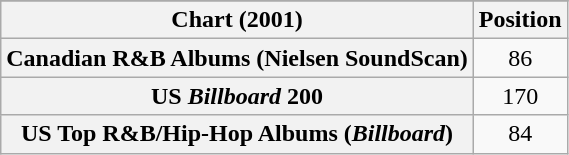<table class="wikitable sortable plainrowheaders">
<tr>
</tr>
<tr>
<th scope="col">Chart (2001)</th>
<th scope="col">Position</th>
</tr>
<tr>
<th scope="row">Canadian R&B Albums (Nielsen SoundScan)</th>
<td style="text-align:center;">86</td>
</tr>
<tr>
<th scope="row">US <em>Billboard</em> 200</th>
<td style="text-align:center;">170</td>
</tr>
<tr>
<th scope="row">US Top R&B/Hip-Hop Albums (<em>Billboard</em>)</th>
<td style="text-align:center;">84</td>
</tr>
</table>
